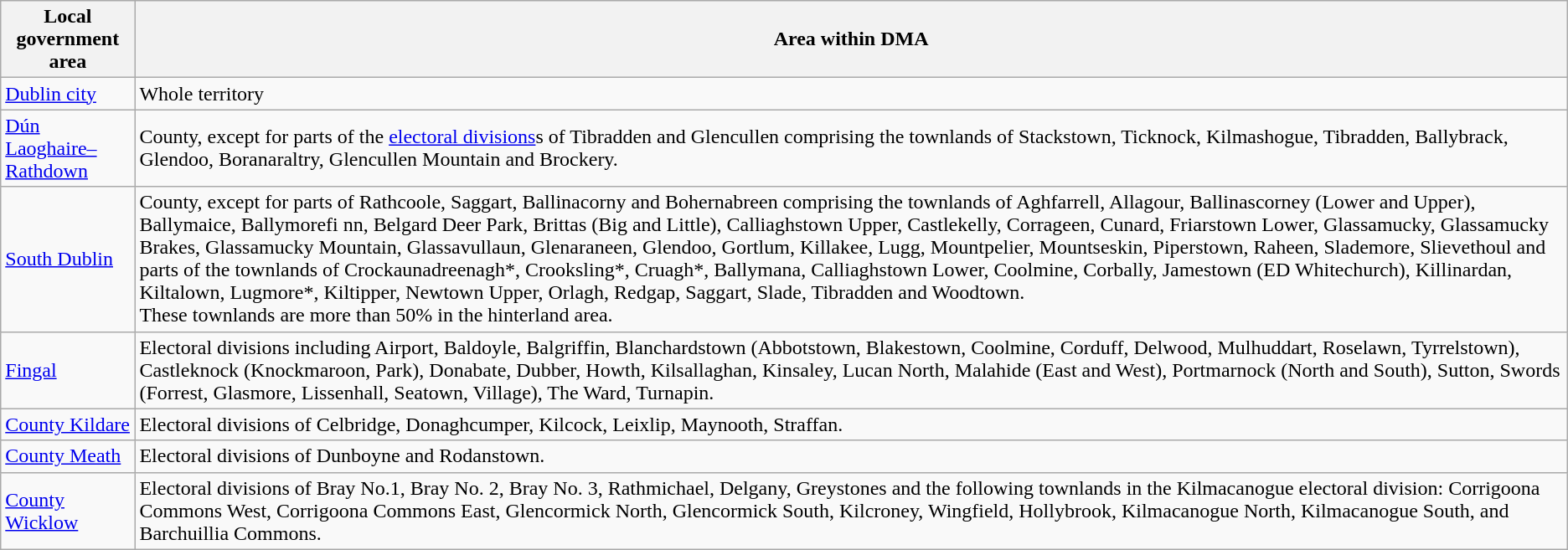<table class=wikitable>
<tr>
<th>Local government area</th>
<th>Area within DMA</th>
</tr>
<tr>
<td><a href='#'>Dublin city</a></td>
<td>Whole territory</td>
</tr>
<tr>
<td><a href='#'>Dún Laoghaire–Rathdown</a></td>
<td>County, except for parts of the <a href='#'>electoral divisions</a>s of Tibradden and Glencullen comprising the townlands of Stackstown, Ticknock, Kilmashogue, Tibradden, Ballybrack, Glendoo, Boranaraltry, Glencullen Mountain and Brockery.</td>
</tr>
<tr>
<td><a href='#'>South Dublin</a></td>
<td>County, except for parts of Rathcoole, Saggart, Ballinacorny and Bohernabreen comprising the townlands of Aghfarrell, Allagour, Ballinascorney (Lower and Upper), Ballymaice, Ballymorefi nn, Belgard Deer Park, Brittas (Big and Little), Calliaghstown Upper, Castlekelly, Corrageen, Cunard, Friarstown Lower, Glassamucky, Glassamucky Brakes, Glassamucky Mountain, Glassavullaun, Glenaraneen, Glendoo, Gortlum, Killakee, Lugg, Mountpelier, Mountseskin, Piperstown, Raheen, Slademore, Slievethoul and parts of the townlands of Crockaunadreenagh*, Crooksling*, Cruagh*, Ballymana, Calliaghstown Lower, Coolmine, Corbally, Jamestown (ED Whitechurch), Killinardan, Kiltalown, Lugmore*, Kiltipper, Newtown Upper, Orlagh, Redgap, Saggart, Slade, Tibradden and Woodtown.<br> These townlands are more than 50% in the hinterland area.</td>
</tr>
<tr>
<td><a href='#'>Fingal</a></td>
<td>Electoral divisions including Airport, Baldoyle, Balgriffin, Blanchardstown (Abbotstown, Blakestown, Coolmine, Corduff, Delwood, Mulhuddart, Roselawn, Tyrrelstown), Castleknock (Knockmaroon, Park), Donabate, Dubber, Howth, Kilsallaghan, Kinsaley, Lucan North, Malahide (East and West), Portmarnock (North and South), Sutton, Swords (Forrest, Glasmore, Lissenhall, Seatown, Village), The Ward, Turnapin.</td>
</tr>
<tr>
<td><a href='#'>County Kildare</a></td>
<td>Electoral divisions of Celbridge, Donaghcumper, Kilcock, Leixlip, Maynooth, Straffan.</td>
</tr>
<tr>
<td><a href='#'>County Meath</a></td>
<td>Electoral divisions of Dunboyne and Rodanstown.</td>
</tr>
<tr>
<td><a href='#'>County Wicklow</a></td>
<td>Electoral divisions of Bray No.1, Bray No. 2, Bray No. 3, Rathmichael, Delgany, Greystones and the following townlands in the Kilmacanogue electoral division: Corrigoona Commons West, Corrigoona Commons East, Glencormick North, Glencormick South, Kilcroney, Wingfield, Hollybrook, Kilmacanogue North, Kilmacanogue South, and Barchuillia Commons.</td>
</tr>
</table>
